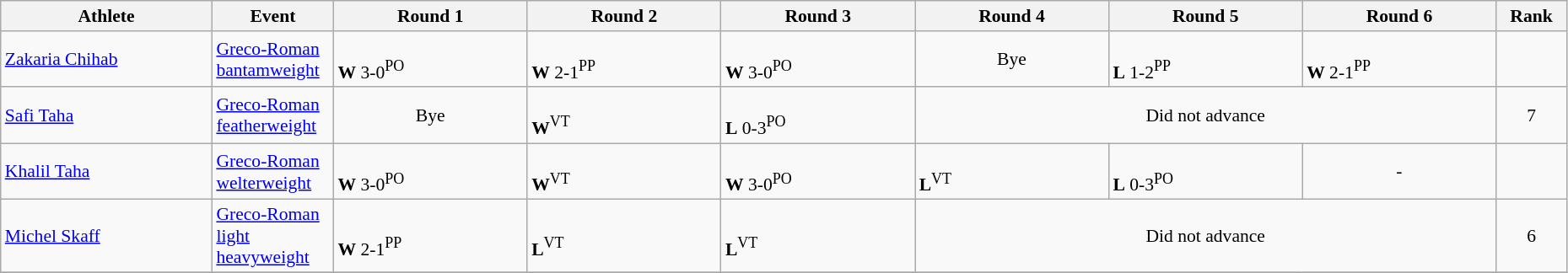<table class="wikitable" width="98%" style="text-align:left; font-size:90%">
<tr>
<th width="12%">Athlete</th>
<th width="5%">Event</th>
<th width="11%">Round 1</th>
<th width="11%">Round 2</th>
<th width="11%">Round 3</th>
<th width="11%">Round 4</th>
<th width="11%">Round 5</th>
<th width="11%">Round 6</th>
<th width="4%">Rank</th>
</tr>
<tr>
<td><a href='#'>Zakaria Chihab</a></td>
<td><a href='#'>Greco-Roman bantamweight</a></td>
<td><br><strong>W</strong> 3-0<sup>PO</sup></td>
<td><br><strong>W</strong> 2-1<sup>PP</sup></td>
<td><br><strong>W</strong> 3-0<sup>PO</sup></td>
<td align=center>Bye</td>
<td><br><strong>L</strong> 1-2<sup>PP</sup></td>
<td><br><strong>W</strong> 2-1<sup>PP</sup></td>
<td align=center></td>
</tr>
<tr>
<td><a href='#'>Safi Taha</a></td>
<td><a href='#'>Greco-Roman featherweight</a></td>
<td align=center>Bye</td>
<td><br><strong>W</strong><sup>VT</sup></td>
<td><br><strong>L</strong> 0-3<sup>PO</sup></td>
<td colspan=3 align=center>Did not advance</td>
<td align=center>7</td>
</tr>
<tr>
<td><a href='#'>Khalil Taha</a></td>
<td><a href='#'>Greco-Roman welterweight</a></td>
<td><br><strong>W</strong> 3-0<sup>PO</sup></td>
<td><br><strong>W</strong><sup>VT</sup></td>
<td><br><strong>W</strong> 3-0<sup>PO</sup></td>
<td><br><strong>L</strong><sup>VT</sup></td>
<td><br><strong>L</strong> 0-3<sup>PO</sup></td>
<td align=center>-</td>
<td align=center></td>
</tr>
<tr>
<td><a href='#'>Michel Skaff</a></td>
<td><a href='#'>Greco-Roman light heavyweight</a></td>
<td><br><strong>W</strong> 2-1<sup>PP</sup></td>
<td><br><strong>L</strong><sup>VT</sup></td>
<td><br><strong>L</strong><sup>VT</sup></td>
<td colspan=3 align=center>Did not advance</td>
<td align=center>6</td>
</tr>
<tr>
</tr>
</table>
